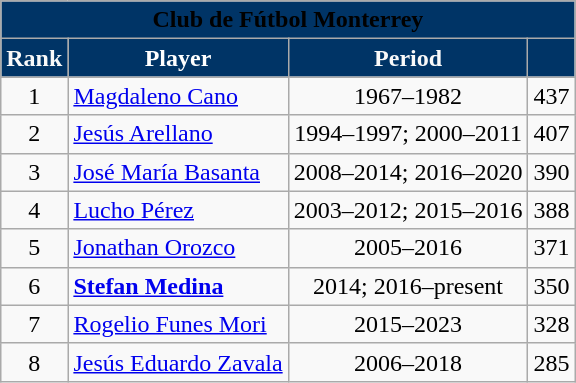<table class="wikitable" style="text-align:center;margin-left:1em">
<tr>
<td colspan="6" align="center" bgcolor="#003466"><strong><span>Club de Fútbol Monterrey</span></strong></td>
</tr>
<tr>
<th style="color:#f9f9f9; background:#003466;">Rank</th>
<th style="color:#FFFFFF; background:#003466;">Player</th>
<th style="color:#f9f9f9; background:#003466;">Period</th>
<th style="color:#FFFFFF; background:#003466;"></th>
</tr>
<tr>
<td>1</td>
<td style="text-align:left;"> <a href='#'>Magdaleno Cano</a></td>
<td>1967–1982</td>
<td>437</td>
</tr>
<tr>
<td>2</td>
<td style="text-align:left;"> <a href='#'>Jesús Arellano</a></td>
<td>1994–1997; 2000–2011</td>
<td>407</td>
</tr>
<tr>
<td>3</td>
<td style="text-align:left;"> <a href='#'>José María Basanta</a></td>
<td>2008–2014; 2016–2020</td>
<td>390</td>
</tr>
<tr>
<td>4</td>
<td style="text-align:left;"> <a href='#'>Lucho Pérez</a></td>
<td>2003–2012; 2015–2016</td>
<td>388</td>
</tr>
<tr>
<td>5</td>
<td style="text-align:left;"> <a href='#'>Jonathan Orozco</a></td>
<td>2005–2016</td>
<td>371</td>
</tr>
<tr>
<td>6</td>
<td style="text-align:left;"> <strong><a href='#'>Stefan Medina</a> </strong></td>
<td>2014; 2016–present</td>
<td>350</td>
</tr>
<tr>
<td>7</td>
<td style="text-align:left;"> <a href='#'>Rogelio Funes Mori</a></td>
<td>2015–2023</td>
<td>328</td>
</tr>
<tr>
<td>8</td>
<td style="text-align:left;"> <a href='#'>Jesús Eduardo Zavala</a></td>
<td>2006–2018</td>
<td>285</td>
</tr>
</table>
